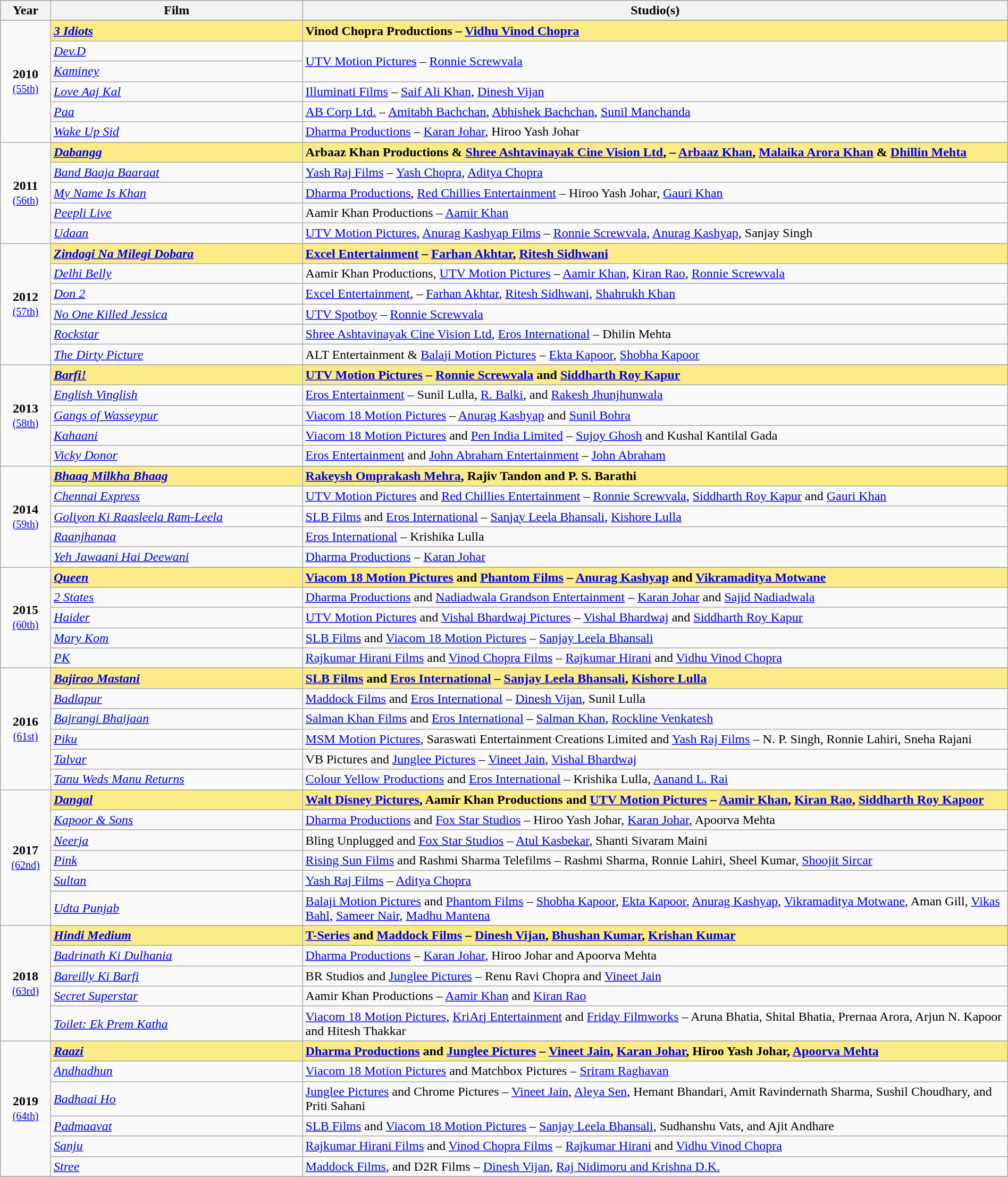<table class="wikitable" style="width:100%">
<tr bgcolor="#bebebe">
<th width="5%">Year</th>
<th width="25%">Film</th>
<th width="70%">Studio(s)</th>
</tr>
<tr>
<td rowspan=7 style="text-align:center"><strong>2010</strong><br><small><a href='#'>(55th)</a></small></td>
</tr>
<tr style="background:#FAEB86">
<td><strong><em><a href='#'>3 Idiots</a></em></strong></td>
<td><strong>Vinod Chopra Productions – <a href='#'>Vidhu Vinod Chopra</a></strong></td>
</tr>
<tr>
<td><em><a href='#'>Dev.D</a></em></td>
<td rowspan="2"><a href='#'>UTV Motion Pictures</a> – <a href='#'>Ronnie Screwvala</a></td>
</tr>
<tr>
<td><em><a href='#'>Kaminey</a></em></td>
</tr>
<tr>
<td><em><a href='#'>Love Aaj Kal</a></em></td>
<td><a href='#'>Illuminati Films</a> – <a href='#'>Saif Ali Khan</a>, <a href='#'>Dinesh Vijan</a></td>
</tr>
<tr>
<td><em><a href='#'>Paa</a></em></td>
<td><a href='#'>AB Corp Ltd.</a> – <a href='#'>Amitabh Bachchan</a>, <a href='#'>Abhishek Bachchan</a>, <a href='#'>Sunil Manchanda</a></td>
</tr>
<tr>
<td><em><a href='#'>Wake Up Sid</a></em></td>
<td><a href='#'>Dharma Productions</a> – <a href='#'>Karan Johar</a>, Hiroo Yash Johar</td>
</tr>
<tr>
<td rowspan=6 style="text-align:center"><strong>2011</strong><br><small><a href='#'>(56th)</a></small></td>
</tr>
<tr style="background:#FAEB86">
<td><strong><em><a href='#'>Dabangg</a></em></strong></td>
<td><strong>Arbaaz Khan Productions & <a href='#'>Shree Ashtavinayak Cine Vision Ltd</a>, – <a href='#'>Arbaaz Khan</a>, <a href='#'>Malaika Arora Khan</a> & <a href='#'>Dhillin Mehta</a></strong></td>
</tr>
<tr>
<td><em><a href='#'>Band Baaja Baaraat</a></em></td>
<td><a href='#'>Yash Raj Films</a> – <a href='#'>Yash Chopra</a>, <a href='#'>Aditya Chopra</a></td>
</tr>
<tr>
<td><em><a href='#'>My Name Is Khan</a></em></td>
<td><a href='#'>Dharma Productions</a>, <a href='#'>Red Chillies Entertainment</a> – Hiroo Yash Johar, <a href='#'>Gauri Khan</a></td>
</tr>
<tr>
<td><em><a href='#'>Peepli Live</a></em></td>
<td>Aamir Khan Productions – <a href='#'>Aamir Khan</a></td>
</tr>
<tr>
<td><em><a href='#'>Udaan</a></em></td>
<td><a href='#'>UTV Motion Pictures</a>, <a href='#'>Anurag Kashyap Films</a> – <a href='#'>Ronnie Screwvala</a>, <a href='#'>Anurag Kashyap</a>, Sanjay Singh</td>
</tr>
<tr>
<td rowspan=7 style="text-align:center"><strong>2012</strong><br><small><a href='#'>(57th)</a></small></td>
</tr>
<tr style="background:#FAEB86">
<td><strong><em><a href='#'>Zindagi Na Milegi Dobara</a></em></strong></td>
<td><strong><a href='#'>Excel Entertainment</a> – <a href='#'>Farhan Akhtar</a>, <a href='#'>Ritesh Sidhwani</a></strong></td>
</tr>
<tr>
<td><em><a href='#'>Delhi Belly</a></em></td>
<td>Aamir Khan Productions, <a href='#'>UTV Motion Pictures</a> – <a href='#'>Aamir Khan</a>, <a href='#'>Kiran Rao</a>, <a href='#'>Ronnie Screwvala</a></td>
</tr>
<tr>
<td><em><a href='#'>Don 2</a></em></td>
<td><a href='#'>Excel Entertainment</a>, – <a href='#'>Farhan Akhtar</a>, <a href='#'>Ritesh Sidhwani</a>, <a href='#'>Shahrukh Khan</a></td>
</tr>
<tr>
<td><em><a href='#'>No One Killed Jessica</a></em></td>
<td><a href='#'>UTV Spotboy</a> – <a href='#'>Ronnie Screwvala</a></td>
</tr>
<tr>
<td><em><a href='#'>Rockstar</a></em></td>
<td><a href='#'>Shree Ashtavinayak Cine Vision Ltd</a>, <a href='#'>Eros International</a> – Dhilin Mehta</td>
</tr>
<tr>
<td><em><a href='#'>The Dirty Picture</a></em></td>
<td>ALT Entertainment & <a href='#'>Balaji Motion Pictures</a> – <a href='#'>Ekta Kapoor</a>, <a href='#'>Shobha Kapoor</a></td>
</tr>
<tr>
<td rowspan=6 style="text-align:center"><strong>2013</strong><br><small><a href='#'>(58th)</a></small></td>
</tr>
<tr style="background:#FAEB86">
<td><strong><em><a href='#'>Barfi!</a></em></strong></td>
<td><strong><a href='#'>UTV Motion Pictures</a> – <a href='#'>Ronnie Screwvala</a> and <a href='#'>Siddharth Roy Kapur</a></strong></td>
</tr>
<tr>
<td><em><a href='#'>English Vinglish</a></em></td>
<td><a href='#'>Eros Entertainment</a> – Sunil Lulla, <a href='#'>R. Balki</a>, and <a href='#'>Rakesh Jhunjhunwala</a></td>
</tr>
<tr>
<td><em><a href='#'>Gangs of Wasseypur</a></em></td>
<td><a href='#'>Viacom 18 Motion Pictures</a> – <a href='#'>Anurag Kashyap</a> and <a href='#'>Sunil Bohra</a></td>
</tr>
<tr>
<td><em><a href='#'>Kahaani</a></em></td>
<td><a href='#'>Viacom 18 Motion Pictures</a> and <a href='#'>Pen India Limited</a> – <a href='#'>Sujoy Ghosh</a> and Kushal Kantilal Gada</td>
</tr>
<tr>
<td><em><a href='#'>Vicky Donor</a></em></td>
<td><a href='#'>Eros Entertainment</a> and <a href='#'>John Abraham Entertainment</a> – <a href='#'>John Abraham</a></td>
</tr>
<tr>
<td rowspan=6 style="text-align:center"><strong>2014</strong><br><small><a href='#'>(59th)</a></small></td>
</tr>
<tr style="background:#FAEB86">
<td><strong><em><a href='#'>Bhaag Milkha Bhaag</a></em></strong></td>
<td><strong><a href='#'>Rakeysh Omprakash Mehra</a>, Rajiv Tandon and P. S. Barathi</strong></td>
</tr>
<tr>
<td><em><a href='#'>Chennai Express</a></em></td>
<td><a href='#'>UTV Motion Pictures</a> and <a href='#'>Red Chillies Entertainment</a> – <a href='#'>Ronnie Screwvala</a>, <a href='#'>Siddharth Roy Kapur</a> and <a href='#'>Gauri Khan</a></td>
</tr>
<tr>
<td><em><a href='#'>Goliyon Ki Raasleela Ram-Leela</a></em></td>
<td><a href='#'>SLB Films</a> and <a href='#'>Eros International</a> – <a href='#'>Sanjay Leela Bhansali</a>, <a href='#'>Kishore Lulla</a></td>
</tr>
<tr>
<td><em><a href='#'>Raanjhanaa</a></em></td>
<td><a href='#'>Eros International</a> – Krishika Lulla</td>
</tr>
<tr>
<td><em><a href='#'>Yeh Jawaani Hai Deewani</a></em></td>
<td><a href='#'>Dharma Productions</a> – <a href='#'>Karan Johar</a></td>
</tr>
<tr>
<td rowspan=6 style="text-align:center"><strong>2015</strong><br><small><a href='#'>(60th)</a></small></td>
</tr>
<tr style="background:#FAEB86">
<td><strong><em><a href='#'>Queen</a></em></strong></td>
<td><strong><a href='#'>Viacom 18 Motion Pictures</a> and <a href='#'>Phantom Films</a> – <a href='#'>Anurag Kashyap</a> and <a href='#'>Vikramaditya Motwane</a></strong></td>
</tr>
<tr>
<td><em><a href='#'>2 States</a></em></td>
<td><a href='#'>Dharma Productions</a> and <a href='#'>Nadiadwala Grandson Entertainment</a> – <a href='#'>Karan Johar</a> and <a href='#'>Sajid Nadiadwala</a></td>
</tr>
<tr>
<td><em><a href='#'>Haider</a></em></td>
<td><a href='#'>UTV Motion Pictures</a> and <a href='#'>Vishal Bhardwaj Pictures</a> – <a href='#'>Vishal Bhardwaj</a> and <a href='#'>Siddharth Roy Kapur</a></td>
</tr>
<tr>
<td><em><a href='#'>Mary Kom</a></em></td>
<td><a href='#'>SLB Films</a> and <a href='#'>Viacom 18 Motion Pictures</a> – <a href='#'>Sanjay Leela Bhansali</a></td>
</tr>
<tr>
<td><em><a href='#'>PK</a></em></td>
<td><a href='#'>Rajkumar Hirani Films</a> and <a href='#'>Vinod Chopra Films</a> – <a href='#'>Rajkumar Hirani</a> and <a href='#'>Vidhu Vinod Chopra</a></td>
</tr>
<tr>
<td rowspan=7 style="text-align:center"><strong>2016</strong><br><small><a href='#'>(61st)</a></small></td>
</tr>
<tr style="background:#FAEB86">
<td><strong><em><a href='#'>Bajirao Mastani</a></em></strong></td>
<td><strong><a href='#'>SLB Films</a> and <a href='#'>Eros International</a> – <a href='#'>Sanjay Leela Bhansali</a>, <a href='#'>Kishore Lulla</a></strong></td>
</tr>
<tr>
<td><em><a href='#'>Badlapur</a></em></td>
<td><a href='#'>Maddock Films</a> and <a href='#'>Eros International</a> – <a href='#'>Dinesh Vijan</a>, Sunil Lulla</td>
</tr>
<tr>
<td><em><a href='#'>Bajrangi Bhaijaan</a></em></td>
<td><a href='#'>Salman Khan Films</a> and <a href='#'>Eros International</a> – <a href='#'>Salman Khan</a>, <a href='#'>Rockline Venkatesh</a></td>
</tr>
<tr>
<td><em><a href='#'>Piku</a></em></td>
<td><a href='#'>MSM Motion Pictures</a>, Saraswati Entertainment Creations Limited and <a href='#'>Yash Raj Films</a> – N. P. Singh, Ronnie Lahiri, Sneha Rajani</td>
</tr>
<tr>
<td><em><a href='#'>Talvar</a></em></td>
<td>VB Pictures and <a href='#'>Junglee Pictures</a> – <a href='#'>Vineet Jain</a>, <a href='#'>Vishal Bhardwaj</a></td>
</tr>
<tr>
<td><em><a href='#'>Tanu Weds Manu Returns</a></em></td>
<td><a href='#'>Colour Yellow Productions</a> and <a href='#'>Eros International</a> – Krishika Lulla, <a href='#'>Aanand L. Rai</a></td>
</tr>
<tr>
<td rowspan=7 style="text-align:center"><strong>2017</strong><br><small><a href='#'>(62nd)</a></small></td>
</tr>
<tr style="background:#FAEB86">
<td><strong><em><a href='#'>Dangal</a></em></strong></td>
<td><strong><a href='#'>Walt Disney Pictures</a>, Aamir Khan Productions and <a href='#'>UTV Motion Pictures</a> – <a href='#'>Aamir Khan</a>, <a href='#'>Kiran Rao</a>, <a href='#'>Siddharth Roy Kapoor</a></strong></td>
</tr>
<tr>
<td><em><a href='#'>Kapoor & Sons</a></em></td>
<td><a href='#'>Dharma Productions</a> and <a href='#'>Fox Star Studios</a> – Hiroo Yash Johar, <a href='#'>Karan Johar</a>,  Apoorva Mehta</td>
</tr>
<tr>
<td><em><a href='#'>Neerja</a></em></td>
<td>Bling Unplugged and <a href='#'>Fox Star Studios</a> – <a href='#'>Atul Kasbekar</a>, Shanti Sivaram Maini</td>
</tr>
<tr>
<td><em><a href='#'>Pink</a></em></td>
<td><a href='#'>Rising Sun Films</a> and Rashmi Sharma Telefilms – Rashmi Sharma, Ronnie Lahiri, Sheel Kumar, <a href='#'>Shoojit Sircar</a></td>
</tr>
<tr>
<td><em><a href='#'>Sultan</a></em></td>
<td><a href='#'>Yash Raj Films</a> – <a href='#'>Aditya Chopra</a></td>
</tr>
<tr>
<td><em><a href='#'>Udta Punjab</a></em></td>
<td><a href='#'>Balaji Motion Pictures</a> and <a href='#'>Phantom Films</a> – <a href='#'>Shobha Kapoor</a>, <a href='#'>Ekta Kapoor</a>, <a href='#'>Anurag Kashyap</a>, <a href='#'>Vikramaditya Motwane</a>, Aman Gill, <a href='#'>Vikas Bahl</a>, <a href='#'>Sameer Nair</a>, <a href='#'>Madhu Mantena</a></td>
</tr>
<tr>
<td rowspan=6 style="text-align:center"><strong>2018</strong><br><small><a href='#'>(63rd)</a></small></td>
</tr>
<tr style="background:#FAEB86">
<td><strong><em><a href='#'>Hindi Medium</a></em></strong></td>
<td><strong><a href='#'>T-Series</a> and <a href='#'>Maddock Films</a> – <a href='#'>Dinesh Vijan</a>, <a href='#'>Bhushan Kumar</a>, <a href='#'>Krishan Kumar</a></strong></td>
</tr>
<tr>
<td><em><a href='#'>Badrinath Ki Dulhania</a></em></td>
<td><a href='#'>Dharma Productions</a> – <a href='#'>Karan Johar</a>, Hiroo Johar and Apoorva Mehta</td>
</tr>
<tr>
<td><em><a href='#'>Bareilly Ki Barfi</a></em></td>
<td>BR Studios and <a href='#'>Junglee Pictures</a> – Renu Ravi Chopra and <a href='#'>Vineet Jain</a></td>
</tr>
<tr>
<td><em><a href='#'>Secret Superstar</a></em></td>
<td>Aamir Khan Productions – <a href='#'>Aamir Khan</a> and <a href='#'>Kiran Rao</a></td>
</tr>
<tr>
<td><em><a href='#'>Toilet: Ek Prem Katha</a></em></td>
<td><a href='#'>Viacom 18 Motion Pictures</a>, <a href='#'>KriArj Entertainment</a> and <a href='#'>Friday Filmworks</a> – Aruna Bhatia, Shital Bhatia, Prernaa Arora, Arjun N. Kapoor and Hitesh Thakkar</td>
</tr>
<tr>
<td rowspan=7 style="text-align:center"><strong>2019</strong><br><small><a href='#'>(64th)</a></small></td>
</tr>
<tr style="background:#FAEB86">
<td><strong><em><a href='#'>Raazi</a></em></strong></td>
<td><strong><a href='#'>Dharma Productions</a> and <a href='#'>Junglee Pictures</a> – <a href='#'>Vineet Jain</a>, <a href='#'>Karan Johar</a>, Hiroo Yash Johar, <a href='#'>Apoorva Mehta</a></strong></td>
</tr>
<tr>
<td><em><a href='#'>Andhadhun</a></em></td>
<td><a href='#'>Viacom 18 Motion Pictures</a> and Matchbox Pictures – <a href='#'>Sriram Raghavan</a></td>
</tr>
<tr>
<td><em><a href='#'>Badhaai Ho</a></em></td>
<td><a href='#'>Junglee Pictures</a> and Chrome Pictures – <a href='#'>Vineet Jain</a>, <a href='#'>Aleya Sen</a>, Hemant Bhandari, Amit Ravindernath Sharma, Sushil Choudhary, and Priti Sahani</td>
</tr>
<tr>
<td><em><a href='#'>Padmaavat</a></em></td>
<td><a href='#'>SLB Films</a> and <a href='#'>Viacom 18 Motion Pictures</a> – <a href='#'>Sanjay Leela Bhansali</a>, Sudhanshu Vats, and Ajit Andhare</td>
</tr>
<tr>
<td><em><a href='#'>Sanju</a></em></td>
<td><a href='#'>Rajkumar Hirani Films</a> and <a href='#'>Vinod Chopra Films</a> – <a href='#'>Rajkumar Hirani</a> and <a href='#'>Vidhu Vinod Chopra</a></td>
</tr>
<tr>
<td><em><a href='#'>Stree</a></em></td>
<td><a href='#'>Maddock Films</a>, and D2R Films – <a href='#'>Dinesh Vijan</a>, <a href='#'>Raj Nidimoru and Krishna D.K.</a></td>
</tr>
<tr>
</tr>
</table>
